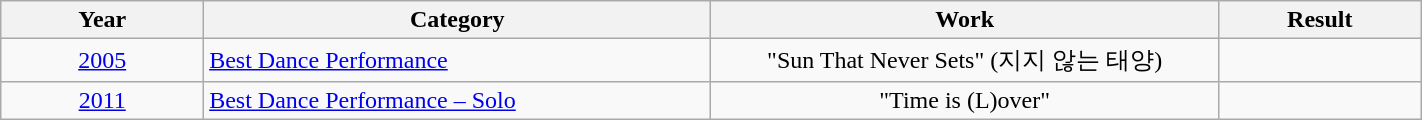<table | width="75%" class="wikitable sortable">
<tr>
<th width="10%">Year</th>
<th width="25%">Category</th>
<th width="25%">Work</th>
<th width="10%">Result</th>
</tr>
<tr>
<td align="center"><a href='#'>2005</a></td>
<td><a href='#'>Best Dance Performance</a></td>
<td align="center">"Sun That Never Sets" (지지 않는 태양)</td>
<td></td>
</tr>
<tr>
<td align="center"><a href='#'>2011</a></td>
<td><a href='#'>Best Dance Performance – Solo</a></td>
<td align="center">"Time is (L)over"</td>
<td></td>
</tr>
</table>
